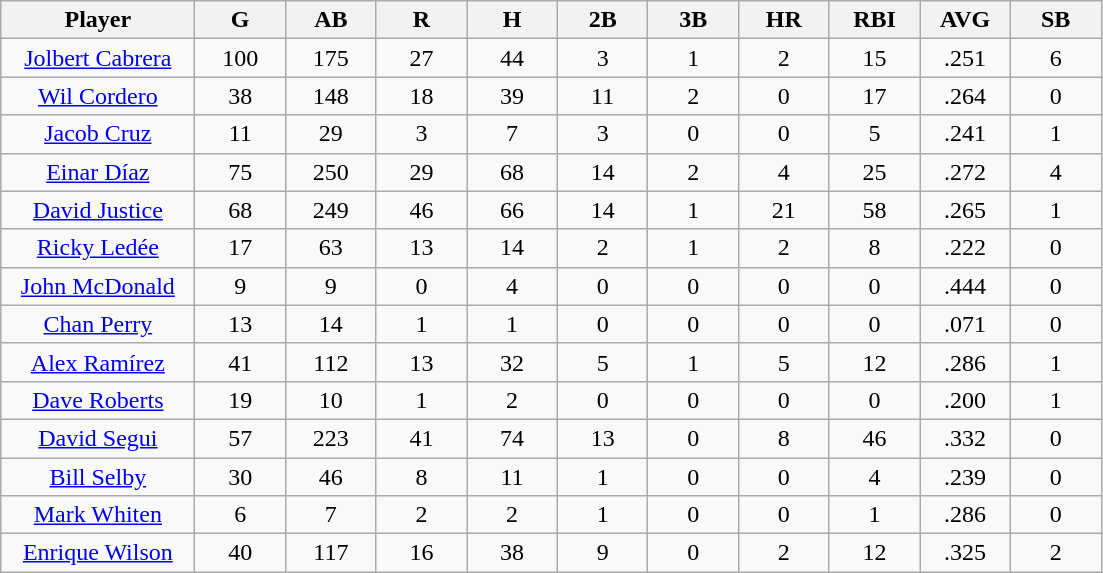<table class="wikitable sortable">
<tr>
<th bgcolor="#DDDDFF" width="15%">Player</th>
<th bgcolor="#DDDDFF" width="7%">G</th>
<th bgcolor="#DDDDFF" width="7%">AB</th>
<th bgcolor="#DDDDFF" width="7%">R</th>
<th bgcolor="#DDDDFF" width="7%">H</th>
<th bgcolor="#DDDDFF" width="7%">2B</th>
<th bgcolor="#DDDDFF" width="7%">3B</th>
<th bgcolor="#DDDDFF" width="7%">HR</th>
<th bgcolor="#DDDDFF" width="7%">RBI</th>
<th bgcolor="#DDDDFF" width="7%">AVG</th>
<th bgcolor="#DDDDFF" width="7%">SB</th>
</tr>
<tr align="center">
<td><a href='#'>Jolbert Cabrera</a></td>
<td>100</td>
<td>175</td>
<td>27</td>
<td>44</td>
<td>3</td>
<td>1</td>
<td>2</td>
<td>15</td>
<td>.251</td>
<td>6</td>
</tr>
<tr align="center">
<td><a href='#'>Wil Cordero</a></td>
<td>38</td>
<td>148</td>
<td>18</td>
<td>39</td>
<td>11</td>
<td>2</td>
<td>0</td>
<td>17</td>
<td>.264</td>
<td>0</td>
</tr>
<tr align="center">
<td><a href='#'>Jacob Cruz</a></td>
<td>11</td>
<td>29</td>
<td>3</td>
<td>7</td>
<td>3</td>
<td>0</td>
<td>0</td>
<td>5</td>
<td>.241</td>
<td>1</td>
</tr>
<tr align="center">
<td><a href='#'>Einar Díaz</a></td>
<td>75</td>
<td>250</td>
<td>29</td>
<td>68</td>
<td>14</td>
<td>2</td>
<td>4</td>
<td>25</td>
<td>.272</td>
<td>4</td>
</tr>
<tr align="center">
<td><a href='#'>David Justice</a></td>
<td>68</td>
<td>249</td>
<td>46</td>
<td>66</td>
<td>14</td>
<td>1</td>
<td>21</td>
<td>58</td>
<td>.265</td>
<td>1</td>
</tr>
<tr align="center">
<td><a href='#'>Ricky Ledée</a></td>
<td>17</td>
<td>63</td>
<td>13</td>
<td>14</td>
<td>2</td>
<td>1</td>
<td>2</td>
<td>8</td>
<td>.222</td>
<td>0</td>
</tr>
<tr align="center">
<td><a href='#'>John McDonald</a></td>
<td>9</td>
<td>9</td>
<td>0</td>
<td>4</td>
<td>0</td>
<td>0</td>
<td>0</td>
<td>0</td>
<td>.444</td>
<td>0</td>
</tr>
<tr align="center">
<td><a href='#'>Chan Perry</a></td>
<td>13</td>
<td>14</td>
<td>1</td>
<td>1</td>
<td>0</td>
<td>0</td>
<td>0</td>
<td>0</td>
<td>.071</td>
<td>0</td>
</tr>
<tr align="center">
<td><a href='#'>Alex Ramírez</a></td>
<td>41</td>
<td>112</td>
<td>13</td>
<td>32</td>
<td>5</td>
<td>1</td>
<td>5</td>
<td>12</td>
<td>.286</td>
<td>1</td>
</tr>
<tr align="center">
<td><a href='#'>Dave Roberts</a></td>
<td>19</td>
<td>10</td>
<td>1</td>
<td>2</td>
<td>0</td>
<td>0</td>
<td>0</td>
<td>0</td>
<td>.200</td>
<td>1</td>
</tr>
<tr align="center">
<td><a href='#'>David Segui</a></td>
<td>57</td>
<td>223</td>
<td>41</td>
<td>74</td>
<td>13</td>
<td>0</td>
<td>8</td>
<td>46</td>
<td>.332</td>
<td>0</td>
</tr>
<tr align="center">
<td><a href='#'>Bill Selby</a></td>
<td>30</td>
<td>46</td>
<td>8</td>
<td>11</td>
<td>1</td>
<td>0</td>
<td>0</td>
<td>4</td>
<td>.239</td>
<td>0</td>
</tr>
<tr align="center">
<td><a href='#'>Mark Whiten</a></td>
<td>6</td>
<td>7</td>
<td>2</td>
<td>2</td>
<td>1</td>
<td>0</td>
<td>0</td>
<td>1</td>
<td>.286</td>
<td>0</td>
</tr>
<tr align="center">
<td><a href='#'>Enrique Wilson</a></td>
<td>40</td>
<td>117</td>
<td>16</td>
<td>38</td>
<td>9</td>
<td>0</td>
<td>2</td>
<td>12</td>
<td>.325</td>
<td>2</td>
</tr>
</table>
